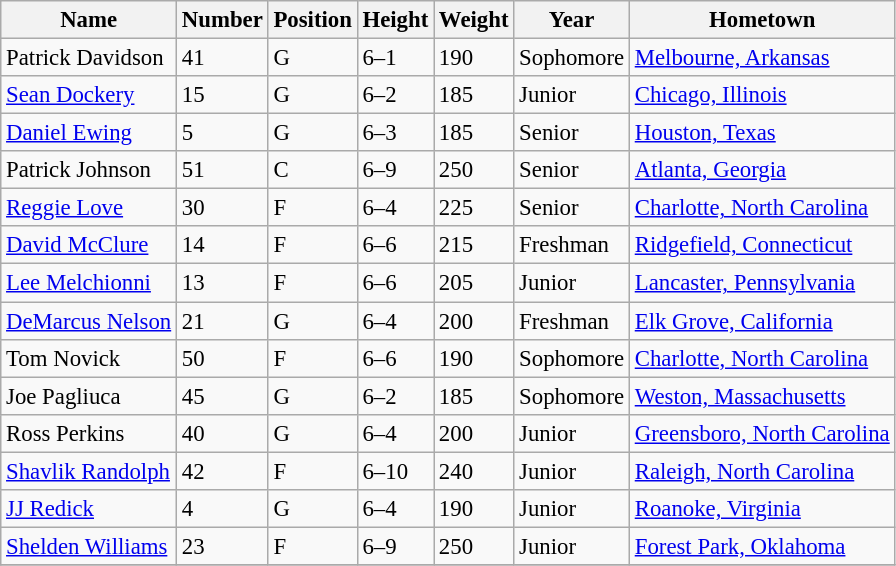<table class="wikitable" style="font-size: 95%;">
<tr>
<th>Name</th>
<th>Number</th>
<th>Position</th>
<th>Height</th>
<th>Weight</th>
<th>Year</th>
<th>Hometown</th>
</tr>
<tr>
<td>Patrick Davidson</td>
<td>41</td>
<td>G</td>
<td>6–1</td>
<td>190</td>
<td>Sophomore</td>
<td><a href='#'>Melbourne, Arkansas</a></td>
</tr>
<tr>
<td><a href='#'>Sean Dockery</a></td>
<td>15</td>
<td>G</td>
<td>6–2</td>
<td>185</td>
<td>Junior</td>
<td><a href='#'>Chicago, Illinois</a></td>
</tr>
<tr>
<td><a href='#'>Daniel Ewing</a></td>
<td>5</td>
<td>G</td>
<td>6–3</td>
<td>185</td>
<td>Senior</td>
<td><a href='#'>Houston, Texas</a></td>
</tr>
<tr>
<td>Patrick Johnson</td>
<td>51</td>
<td>C</td>
<td>6–9</td>
<td>250</td>
<td>Senior</td>
<td><a href='#'>Atlanta, Georgia</a></td>
</tr>
<tr>
<td><a href='#'>Reggie Love</a></td>
<td>30</td>
<td>F</td>
<td>6–4</td>
<td>225</td>
<td>Senior</td>
<td><a href='#'>Charlotte, North Carolina</a></td>
</tr>
<tr>
<td><a href='#'>David McClure</a></td>
<td>14</td>
<td>F</td>
<td>6–6</td>
<td>215</td>
<td>Freshman</td>
<td><a href='#'>Ridgefield, Connecticut</a></td>
</tr>
<tr>
<td><a href='#'>Lee Melchionni</a></td>
<td>13</td>
<td>F</td>
<td>6–6</td>
<td>205</td>
<td>Junior</td>
<td><a href='#'>Lancaster, Pennsylvania</a></td>
</tr>
<tr>
<td><a href='#'>DeMarcus Nelson</a></td>
<td>21</td>
<td>G</td>
<td>6–4</td>
<td>200</td>
<td>Freshman</td>
<td><a href='#'>Elk Grove, California</a></td>
</tr>
<tr>
<td>Tom Novick</td>
<td>50</td>
<td>F</td>
<td>6–6</td>
<td>190</td>
<td>Sophomore</td>
<td><a href='#'>Charlotte, North Carolina</a></td>
</tr>
<tr>
<td>Joe Pagliuca</td>
<td>45</td>
<td>G</td>
<td>6–2</td>
<td>185</td>
<td>Sophomore</td>
<td><a href='#'>Weston, Massachusetts</a></td>
</tr>
<tr>
<td>Ross Perkins</td>
<td>40</td>
<td>G</td>
<td>6–4</td>
<td>200</td>
<td>Junior</td>
<td><a href='#'>Greensboro, North Carolina</a></td>
</tr>
<tr>
<td><a href='#'>Shavlik Randolph</a></td>
<td>42</td>
<td>F</td>
<td>6–10</td>
<td>240</td>
<td>Junior</td>
<td><a href='#'>Raleigh, North Carolina</a></td>
</tr>
<tr>
<td><a href='#'>JJ Redick</a></td>
<td>4</td>
<td>G</td>
<td>6–4</td>
<td>190</td>
<td>Junior</td>
<td><a href='#'>Roanoke, Virginia</a></td>
</tr>
<tr>
<td><a href='#'>Shelden Williams</a></td>
<td>23</td>
<td>F</td>
<td>6–9</td>
<td>250</td>
<td>Junior</td>
<td><a href='#'>Forest Park, Oklahoma</a></td>
</tr>
<tr>
</tr>
</table>
